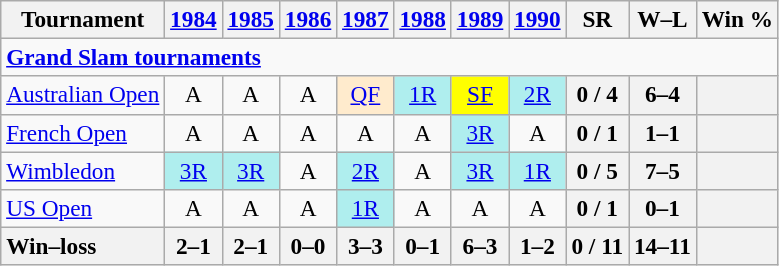<table class=wikitable style=text-align:center;font-size:97%>
<tr>
<th>Tournament</th>
<th><a href='#'>1984</a></th>
<th><a href='#'>1985</a></th>
<th><a href='#'>1986</a></th>
<th><a href='#'>1987</a></th>
<th><a href='#'>1988</a></th>
<th><a href='#'>1989</a></th>
<th><a href='#'>1990</a></th>
<th>SR</th>
<th>W–L</th>
<th>Win %</th>
</tr>
<tr>
<td colspan=23 align=left><strong><a href='#'>Grand Slam tournaments</a></strong></td>
</tr>
<tr>
<td align=left><a href='#'>Australian Open</a></td>
<td>A</td>
<td>A</td>
<td>A</td>
<td bgcolor=ffebcd><a href='#'>QF</a></td>
<td bgcolor=afeeee><a href='#'>1R</a></td>
<td bgcolor=yellow><a href='#'>SF</a></td>
<td bgcolor=afeeee><a href='#'>2R</a></td>
<th>0 / 4</th>
<th>6–4</th>
<th></th>
</tr>
<tr>
<td align=left><a href='#'>French Open</a></td>
<td>A</td>
<td>A</td>
<td>A</td>
<td>A</td>
<td>A</td>
<td bgcolor=afeeee><a href='#'>3R</a></td>
<td>A</td>
<th>0 / 1</th>
<th>1–1</th>
<th></th>
</tr>
<tr>
<td align=left><a href='#'>Wimbledon</a></td>
<td bgcolor=afeeee><a href='#'>3R</a></td>
<td bgcolor=afeeee><a href='#'>3R</a></td>
<td>A</td>
<td bgcolor=afeeee><a href='#'>2R</a></td>
<td>A</td>
<td bgcolor=afeeee><a href='#'>3R</a></td>
<td bgcolor=afeeee><a href='#'>1R</a></td>
<th>0 / 5</th>
<th>7–5</th>
<th></th>
</tr>
<tr>
<td align=left><a href='#'>US Open</a></td>
<td>A</td>
<td>A</td>
<td>A</td>
<td bgcolor=afeeee><a href='#'>1R</a></td>
<td>A</td>
<td>A</td>
<td>A</td>
<th>0 / 1</th>
<th>0–1</th>
<th></th>
</tr>
<tr>
<th style=text-align:left>Win–loss</th>
<th>2–1</th>
<th>2–1</th>
<th>0–0</th>
<th>3–3</th>
<th>0–1</th>
<th>6–3</th>
<th>1–2</th>
<th>0 / 11</th>
<th>14–11</th>
<th></th>
</tr>
</table>
